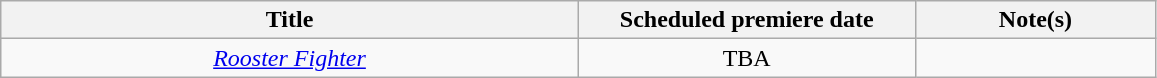<table class="wikitable plainrowheaders sortable" style="width:61%;text-align:center;">
<tr>
<th width="24%">Title</th>
<th width="14%">Scheduled premiere date</th>
<th width="10%">Note(s)</th>
</tr>
<tr>
<td scope="row" style="text-align:center;"><em><a href='#'>Rooster Fighter</a></em></td>
<td>TBA</td>
<td></td>
</tr>
</table>
